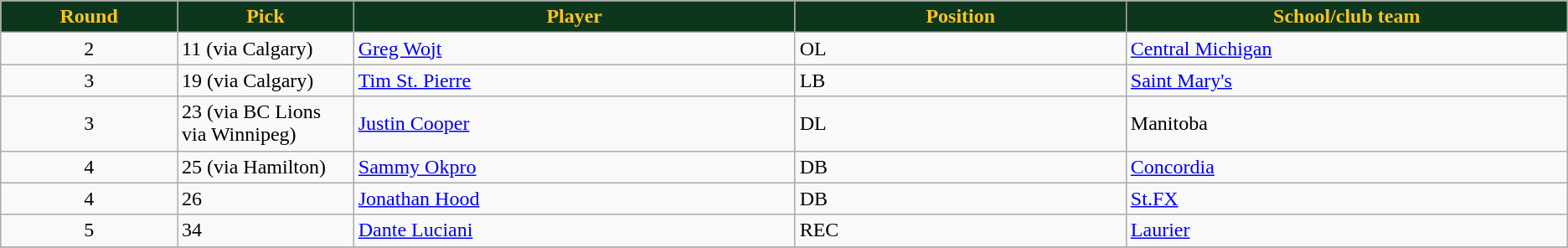<table class="wikitable sortable sortable">
<tr>
<th style="background:#0C371D;color:#ffc322;" width="8%">Round</th>
<th style="background:#0C371D;color:#ffc322;" width="8%">Pick</th>
<th style="background:#0C371D;color:#ffc322;" width="20%">Player</th>
<th style="background:#0C371D;color:#ffc322;" width="15%">Position</th>
<th style="background:#0C371D;color:#ffc322;" width="20%">School/club team</th>
</tr>
<tr>
<td align=center>2</td>
<td>11 (via Calgary)</td>
<td><a href='#'>Greg Wojt</a></td>
<td>OL</td>
<td><a href='#'>Central Michigan</a></td>
</tr>
<tr>
<td align=center>3</td>
<td>19 (via Calgary)</td>
<td><a href='#'>Tim St. Pierre</a></td>
<td>LB</td>
<td><a href='#'>Saint Mary's</a></td>
</tr>
<tr>
<td align=center>3</td>
<td>23 (via BC Lions via Winnipeg)</td>
<td><a href='#'>Justin Cooper</a></td>
<td>DL</td>
<td>Manitoba</td>
</tr>
<tr>
<td align=center>4</td>
<td>25 (via Hamilton)</td>
<td><a href='#'>Sammy Okpro</a></td>
<td>DB</td>
<td><a href='#'>Concordia</a></td>
</tr>
<tr>
<td align=center>4</td>
<td>26</td>
<td><a href='#'>Jonathan Hood</a></td>
<td>DB</td>
<td><a href='#'>St.FX</a></td>
</tr>
<tr>
<td align=center>5</td>
<td>34</td>
<td><a href='#'>Dante Luciani</a></td>
<td>REC</td>
<td><a href='#'>Laurier</a></td>
</tr>
<tr>
</tr>
</table>
